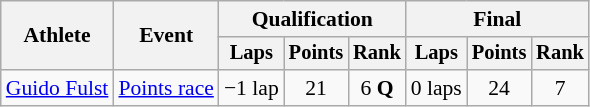<table class="wikitable" style="font-size:90%">
<tr>
<th rowspan=2>Athlete</th>
<th rowspan=2>Event</th>
<th colspan=3>Qualification</th>
<th colspan=3>Final</th>
</tr>
<tr style="font-size:95%">
<th>Laps</th>
<th>Points</th>
<th>Rank</th>
<th>Laps</th>
<th>Points</th>
<th>Rank</th>
</tr>
<tr align=center>
<td align=left><a href='#'>Guido Fulst</a></td>
<td align=left><a href='#'>Points race</a></td>
<td>−1 lap</td>
<td>21</td>
<td>6 <strong>Q</strong></td>
<td>0 laps</td>
<td>24</td>
<td>7</td>
</tr>
</table>
